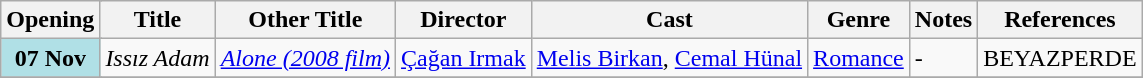<table class="wikitable sortable">
<tr>
<th colspan="2"><strong>Opening</strong></th>
<th><strong>Title</strong></th>
<th><strong>Other Title</strong></th>
<th><strong>Director</strong></th>
<th><strong>Cast</strong></th>
<th><strong>Genre</strong></th>
<th><strong>Notes</strong></th>
<th><strong>References</strong></th>
</tr>
<tr November!>
<td colspan="2" rowspan="1" valign="center" align="center" style="background:#B0E0E6; textcolor:#000;"><strong>07 Nov</strong></td>
<td><em>Issız Adam</em></td>
<td><em><a href='#'>Alone (2008 film)</a></em></td>
<td><a href='#'>Çağan Irmak</a></td>
<td><a href='#'>Melis Birkan</a>, <a href='#'>Cemal Hünal</a></td>
<td><a href='#'>Romance</a></td>
<td>-</td>
<td>BEYAZPERDE</td>
</tr>
<tr>
</tr>
</table>
